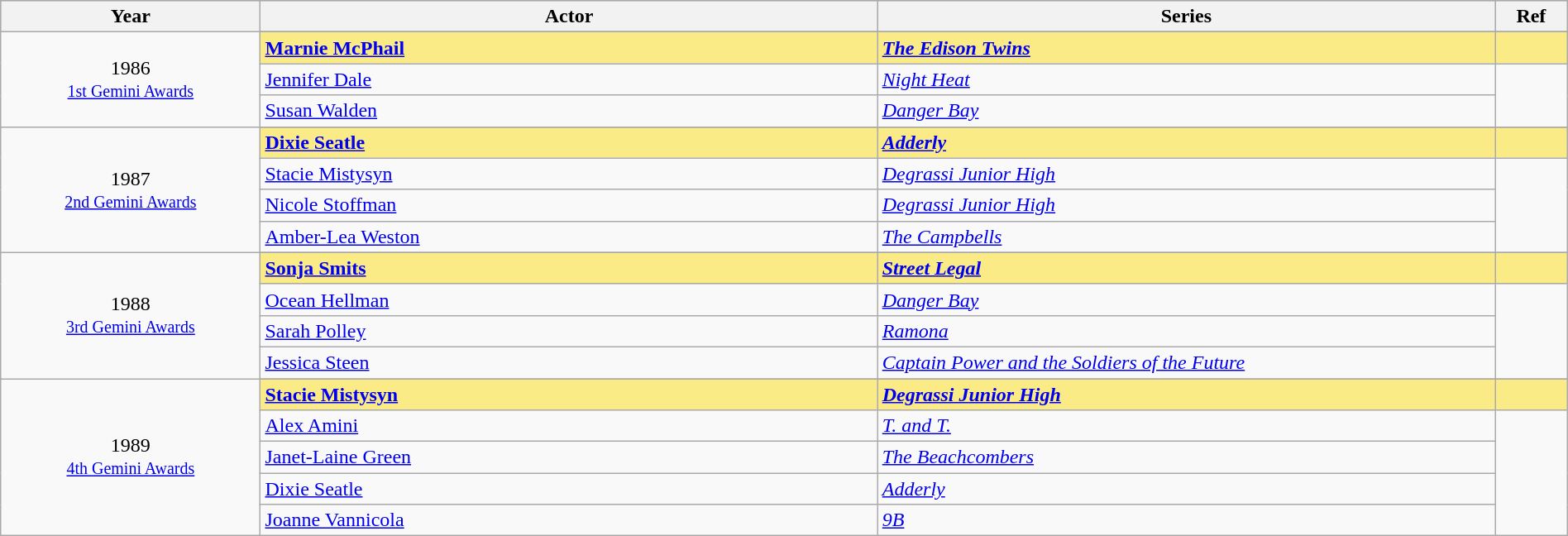<table class="wikitable" style="width:100%;">
<tr style="background:#bebebe;">
<th style="width:8%;">Year</th>
<th style="width:19%;">Actor</th>
<th style="width:19%;">Series</th>
<th style="width:2%;">Ref</th>
</tr>
<tr>
<td rowspan="4" align="center">1986 <br> <small><a href='#'>1st Gemini Awards</a></small></td>
</tr>
<tr style="background:#FAEB86;">
<td><strong><a href='#'>Marnie McPhail</a></strong></td>
<td><strong><em><a href='#'>The Edison Twins</a></em></strong></td>
<td></td>
</tr>
<tr>
<td><a href='#'>Jennifer Dale</a></td>
<td><em><a href='#'>Night Heat</a></em></td>
<td rowspan=2></td>
</tr>
<tr>
<td><a href='#'>Susan Walden</a></td>
<td><em><a href='#'>Danger Bay</a></em></td>
</tr>
<tr>
<td rowspan="5" align="center">1987 <br> <small><a href='#'>2nd Gemini Awards</a></small></td>
</tr>
<tr style="background:#FAEB86;">
<td><strong><a href='#'>Dixie Seatle</a></strong></td>
<td><strong><em><a href='#'>Adderly</a></em></strong></td>
<td></td>
</tr>
<tr>
<td><a href='#'>Stacie Mistysyn</a></td>
<td><em><a href='#'>Degrassi Junior High</a></em></td>
<td rowspan=3></td>
</tr>
<tr>
<td><a href='#'>Nicole Stoffman</a></td>
<td><em><a href='#'>Degrassi Junior High</a></em></td>
</tr>
<tr>
<td><a href='#'>Amber-Lea Weston</a></td>
<td><em><a href='#'>The Campbells</a></em></td>
</tr>
<tr>
<td rowspan="5" align="center">1988 <br> <small><a href='#'>3rd Gemini Awards</a></small></td>
</tr>
<tr style="background:#FAEB86;">
<td><strong><a href='#'>Sonja Smits</a></strong></td>
<td><strong><em><a href='#'>Street Legal</a></em></strong></td>
<td></td>
</tr>
<tr>
<td><a href='#'>Ocean Hellman</a></td>
<td><em><a href='#'>Danger Bay</a></em></td>
<td rowspan=3></td>
</tr>
<tr>
<td><a href='#'>Sarah Polley</a></td>
<td><em><a href='#'>Ramona</a></em></td>
</tr>
<tr>
<td><a href='#'>Jessica Steen</a></td>
<td><em><a href='#'>Captain Power and the Soldiers of the Future</a></em></td>
</tr>
<tr>
<td rowspan="6" align="center">1989 <br> <small><a href='#'>4th Gemini Awards</a></small></td>
</tr>
<tr style="background:#FAEB86;">
<td><strong><a href='#'>Stacie Mistysyn</a></strong></td>
<td><strong><em><a href='#'>Degrassi Junior High</a></em></strong></td>
<td></td>
</tr>
<tr>
<td><a href='#'>Alex Amini</a></td>
<td><em><a href='#'>T. and T.</a></em></td>
<td rowspan=4></td>
</tr>
<tr>
<td><a href='#'>Janet-Laine Green</a></td>
<td><em><a href='#'>The Beachcombers</a></em></td>
</tr>
<tr>
<td><a href='#'>Dixie Seatle</a></td>
<td><em><a href='#'>Adderly</a></em></td>
</tr>
<tr>
<td><a href='#'>Joanne Vannicola</a></td>
<td><em><a href='#'>9B</a></em></td>
</tr>
</table>
